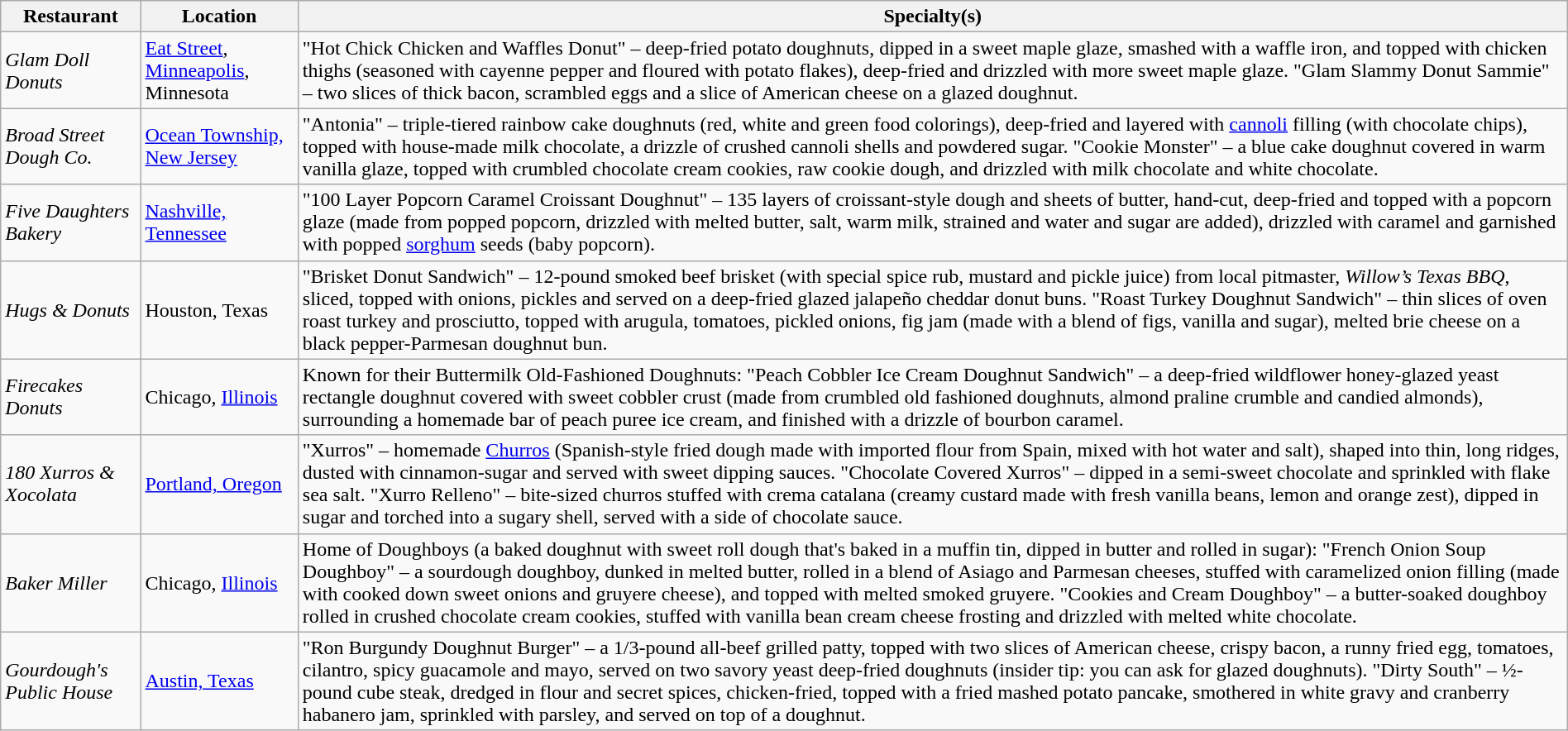<table class="wikitable" style="width:100%;">
<tr>
<th>Restaurant</th>
<th>Location</th>
<th>Specialty(s)</th>
</tr>
<tr>
<td><em>Glam Doll Donuts</em></td>
<td><a href='#'>Eat Street</a>, <a href='#'>Minneapolis</a>, Minnesota</td>
<td>"Hot Chick Chicken and Waffles Donut" – deep-fried potato doughnuts, dipped in a sweet maple glaze, smashed with a waffle iron, and topped with chicken thighs (seasoned with cayenne pepper and floured with potato flakes), deep-fried and drizzled with more sweet maple glaze. "Glam Slammy Donut Sammie" – two slices of thick bacon, scrambled eggs and a slice of American cheese on a glazed doughnut.</td>
</tr>
<tr>
<td><em>Broad Street Dough Co.</em></td>
<td><a href='#'>Ocean Township, New Jersey</a></td>
<td>"Antonia" – triple-tiered rainbow cake doughnuts (red, white and green food colorings), deep-fried and layered with <a href='#'>cannoli</a> filling (with chocolate chips), topped with house-made milk chocolate, a drizzle of crushed cannoli shells and powdered sugar. "Cookie Monster" – a blue cake doughnut covered in warm vanilla glaze, topped with crumbled chocolate cream cookies, raw cookie dough, and drizzled with milk chocolate and white chocolate.</td>
</tr>
<tr>
<td><em>Five Daughters Bakery</em></td>
<td><a href='#'>Nashville, Tennessee</a></td>
<td>"100 Layer Popcorn Caramel Croissant Doughnut" – 135 layers of croissant-style dough and sheets of butter, hand-cut, deep-fried and topped with a popcorn glaze (made from popped popcorn, drizzled with melted butter, salt, warm milk, strained and water and sugar are added), drizzled with caramel and garnished with popped <a href='#'>sorghum</a> seeds (baby popcorn).</td>
</tr>
<tr>
<td><em>Hugs & Donuts</em></td>
<td>Houston, Texas</td>
<td>"Brisket Donut Sandwich" – 12-pound smoked beef brisket (with special spice rub, mustard and pickle juice) from local pitmaster, <em>Willow’s Texas BBQ</em>, sliced, topped with onions, pickles and served on a deep-fried glazed jalapeño cheddar donut buns. "Roast Turkey Doughnut Sandwich" – thin slices of oven roast turkey and prosciutto, topped with arugula, tomatoes, pickled onions, fig jam (made with a blend of figs, vanilla and sugar), melted brie cheese on a black pepper-Parmesan doughnut bun.</td>
</tr>
<tr>
<td><em>Firecakes Donuts</em></td>
<td>Chicago, <a href='#'>Illinois</a></td>
<td>Known for their Buttermilk Old-Fashioned Doughnuts: "Peach Cobbler Ice Cream Doughnut Sandwich" – a deep-fried wildflower honey-glazed yeast rectangle doughnut covered with sweet cobbler crust (made from crumbled old fashioned doughnuts, almond praline crumble and candied almonds), surrounding a homemade bar of peach puree ice cream, and finished with a drizzle of bourbon caramel.</td>
</tr>
<tr>
<td><em>180 Xurros & Xocolata</em></td>
<td><a href='#'>Portland, Oregon</a></td>
<td>"Xurros" – homemade <a href='#'>Churros</a> (Spanish-style fried dough made with imported flour from Spain, mixed with hot water and salt), shaped into thin, long ridges, dusted with cinnamon-sugar and served with sweet dipping sauces. "Chocolate Covered Xurros" – dipped in a semi-sweet chocolate and sprinkled with flake sea salt. "Xurro Relleno" – bite-sized churros stuffed with crema catalana (creamy custard made with fresh vanilla beans, lemon and orange zest), dipped in sugar and torched into a sugary shell, served with a side of chocolate sauce.</td>
</tr>
<tr>
<td><em>Baker Miller</em></td>
<td>Chicago, <a href='#'>Illinois</a></td>
<td>Home of Doughboys (a baked doughnut with sweet roll dough that's baked in a muffin tin, dipped in butter and rolled in sugar): "French Onion Soup Doughboy" – a sourdough doughboy, dunked in melted butter, rolled in a blend of Asiago and Parmesan cheeses, stuffed with caramelized onion filling (made with cooked down sweet onions and gruyere cheese), and topped with melted smoked gruyere. "Cookies and Cream Doughboy" – a butter-soaked doughboy rolled in crushed chocolate cream cookies, stuffed with vanilla bean cream cheese frosting and drizzled with melted white chocolate.</td>
</tr>
<tr>
<td><em>Gourdough's Public House</em></td>
<td><a href='#'>Austin, Texas</a></td>
<td>"Ron Burgundy Doughnut Burger" – a 1/3-pound all-beef grilled patty, topped with two slices of American cheese, crispy bacon, a runny fried egg, tomatoes, cilantro, spicy guacamole and mayo, served on two savory yeast deep-fried doughnuts (insider tip: you can ask for glazed doughnuts). "Dirty South" – ½-pound cube steak, dredged in flour and secret spices, chicken-fried, topped with a fried mashed potato pancake, smothered in white gravy and cranberry habanero jam, sprinkled with parsley, and served on top of a doughnut.</td>
</tr>
</table>
